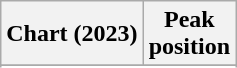<table class="wikitable sortable plainrowheaders" style="text-align:center">
<tr>
<th scope="col">Chart (2023)</th>
<th scope="col">Peak<br>position</th>
</tr>
<tr>
</tr>
<tr>
</tr>
<tr>
</tr>
<tr>
</tr>
</table>
